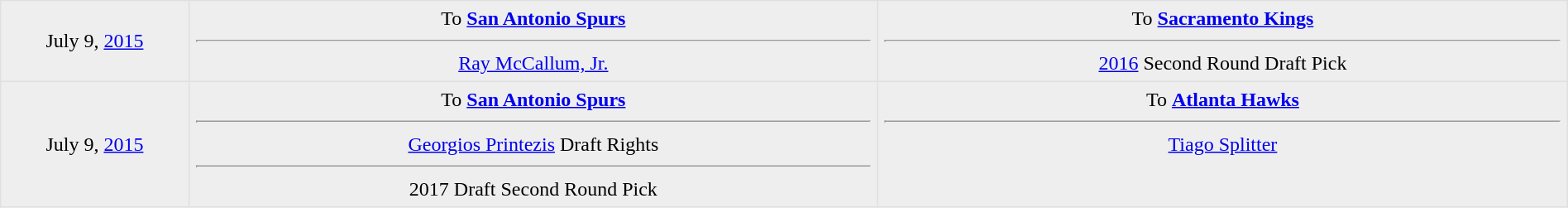<table border=1 style="border-collapse:collapse; text-align: center; width: 100%" bordercolor="#DFDFDF"  cellpadding="5">
<tr bgcolor="eeeeee">
<td style="width:12%">July 9, <a href='#'>2015</a><br></td>
<td style="width:44%" valign="top">To <strong><a href='#'>San Antonio Spurs</a></strong><hr><a href='#'>Ray McCallum, Jr.</a></td>
<td style="width:44%" valign="top">To <strong><a href='#'>Sacramento Kings</a></strong><hr><a href='#'>2016</a> Second Round Draft Pick</td>
</tr>
<tr bgcolor="eeeeee">
<td style="width:12%">July 9, <a href='#'>2015</a><br></td>
<td style="width:44%" valign="top">To <strong><a href='#'>San Antonio Spurs</a></strong><hr><a href='#'>Georgios Printezis</a> Draft Rights<hr> 2017 Draft Second Round Pick</td>
<td style="width:44%" valign="top">To <strong><a href='#'>Atlanta Hawks</a></strong><hr><a href='#'>Tiago Splitter</a></td>
</tr>
</table>
